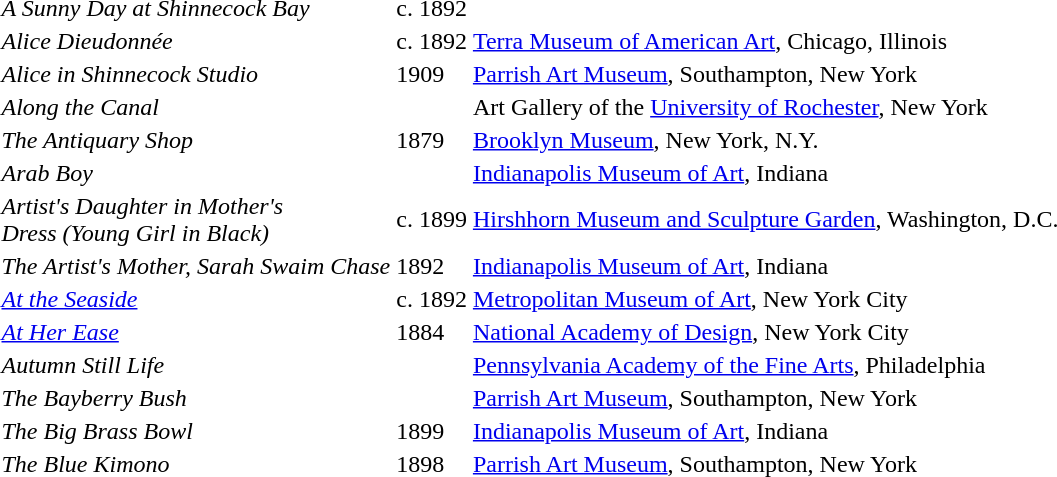<table>
<tr>
<td><em>A Sunny Day at Shinnecock Bay</em></td>
<td>c. 1892</td>
</tr>
<tr>
<td><em>Alice Dieudonnée</em></td>
<td>c. 1892</td>
<td><a href='#'>Terra Museum of American Art</a>, Chicago, Illinois</td>
</tr>
<tr>
<td><em>Alice in Shinnecock Studio</em></td>
<td>1909</td>
<td><a href='#'>Parrish Art Museum</a>, Southampton, New York</td>
</tr>
<tr>
<td><em>Along the Canal</em></td>
<td></td>
<td>Art Gallery of the <a href='#'>University of Rochester</a>, New York</td>
</tr>
<tr>
<td><em>The Antiquary Shop</em></td>
<td>1879</td>
<td><a href='#'>Brooklyn Museum</a>, New York, N.Y.</td>
</tr>
<tr>
<td><em>Arab Boy</em></td>
<td></td>
<td><a href='#'>Indianapolis Museum of Art</a>, Indiana</td>
</tr>
<tr>
<td><em>Artist's Daughter in Mother's<br> Dress (Young Girl in Black)</em></td>
<td>c. 1899</td>
<td><a href='#'>Hirshhorn Museum and Sculpture Garden</a>, Washington, D.C.</td>
</tr>
<tr>
<td><em>The Artist's Mother, Sarah Swaim Chase</em></td>
<td>1892</td>
<td><a href='#'>Indianapolis Museum of Art</a>, Indiana</td>
</tr>
<tr>
<td><em><a href='#'>At the Seaside</a></em></td>
<td>c. 1892</td>
<td><a href='#'>Metropolitan Museum of Art</a>, New York City</td>
</tr>
<tr>
<td><em><a href='#'>At Her Ease</a></em></td>
<td>1884</td>
<td><a href='#'>National Academy of Design</a>, New York City</td>
</tr>
<tr>
<td><em>Autumn Still Life</em></td>
<td></td>
<td><a href='#'>Pennsylvania Academy of the Fine Arts</a>, Philadelphia</td>
</tr>
<tr>
<td><em>The Bayberry Bush</em></td>
<td></td>
<td><a href='#'>Parrish Art Museum</a>, Southampton, New York</td>
</tr>
<tr>
<td><em>The Big Brass Bowl</em></td>
<td>1899</td>
<td><a href='#'>Indianapolis Museum of Art</a>, Indiana</td>
</tr>
<tr>
<td><em>The Blue Kimono</em></td>
<td>1898</td>
<td><a href='#'>Parrish Art Museum</a>, Southampton, New York</td>
</tr>
</table>
